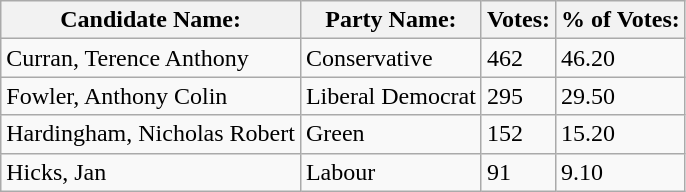<table class="wikitable">
<tr>
<th>Candidate Name:</th>
<th>Party Name:</th>
<th>Votes:</th>
<th>% of Votes:</th>
</tr>
<tr>
<td>Curran, Terence Anthony</td>
<td>Conservative</td>
<td>462</td>
<td>46.20</td>
</tr>
<tr>
<td>Fowler, Anthony Colin</td>
<td>Liberal Democrat</td>
<td>295</td>
<td>29.50</td>
</tr>
<tr>
<td>Hardingham, Nicholas Robert</td>
<td>Green</td>
<td>152</td>
<td>15.20</td>
</tr>
<tr>
<td>Hicks, Jan</td>
<td>Labour</td>
<td>91</td>
<td>9.10</td>
</tr>
</table>
